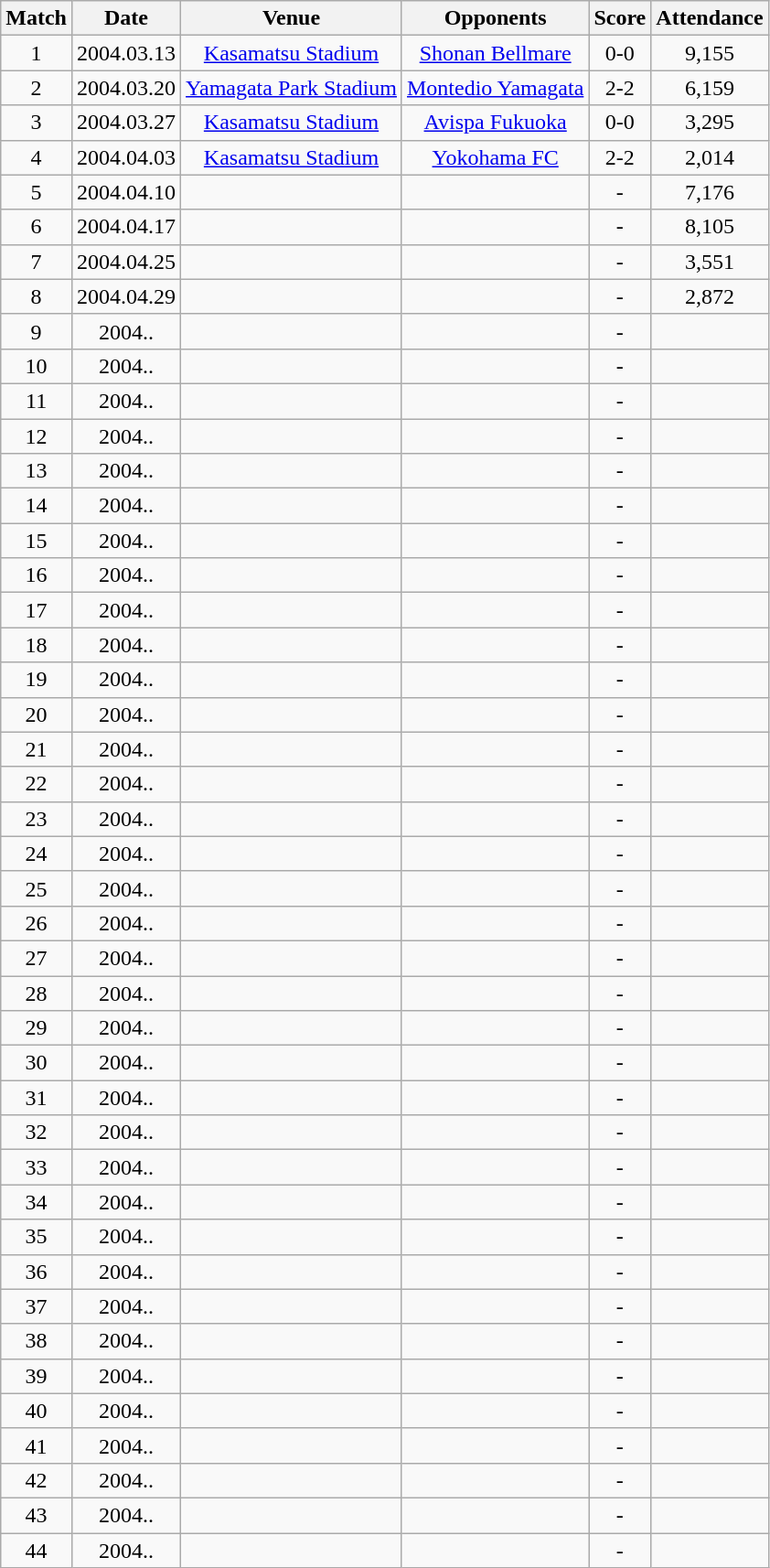<table class="wikitable" style="text-align:center;">
<tr>
<th>Match</th>
<th>Date</th>
<th>Venue</th>
<th>Opponents</th>
<th>Score</th>
<th>Attendance</th>
</tr>
<tr>
<td>1</td>
<td>2004.03.13</td>
<td><a href='#'>Kasamatsu Stadium</a></td>
<td><a href='#'>Shonan Bellmare</a></td>
<td>0-0</td>
<td>9,155</td>
</tr>
<tr>
<td>2</td>
<td>2004.03.20</td>
<td><a href='#'>Yamagata Park Stadium</a></td>
<td><a href='#'>Montedio Yamagata</a></td>
<td>2-2</td>
<td>6,159</td>
</tr>
<tr>
<td>3</td>
<td>2004.03.27</td>
<td><a href='#'>Kasamatsu Stadium</a></td>
<td><a href='#'>Avispa Fukuoka</a></td>
<td>0-0</td>
<td>3,295</td>
</tr>
<tr>
<td>4</td>
<td>2004.04.03</td>
<td><a href='#'>Kasamatsu Stadium</a></td>
<td><a href='#'>Yokohama FC</a></td>
<td>2-2</td>
<td>2,014</td>
</tr>
<tr>
<td>5</td>
<td>2004.04.10</td>
<td><a href='#'></a></td>
<td><a href='#'></a></td>
<td>-</td>
<td>7,176</td>
</tr>
<tr>
<td>6</td>
<td>2004.04.17</td>
<td><a href='#'></a></td>
<td><a href='#'></a></td>
<td>-</td>
<td>8,105</td>
</tr>
<tr>
<td>7</td>
<td>2004.04.25</td>
<td><a href='#'></a></td>
<td><a href='#'></a></td>
<td>-</td>
<td>3,551</td>
</tr>
<tr>
<td>8</td>
<td>2004.04.29</td>
<td><a href='#'></a></td>
<td><a href='#'></a></td>
<td>-</td>
<td>2,872</td>
</tr>
<tr>
<td>9</td>
<td>2004..</td>
<td><a href='#'></a></td>
<td><a href='#'></a></td>
<td>-</td>
<td></td>
</tr>
<tr>
<td>10</td>
<td>2004..</td>
<td><a href='#'></a></td>
<td><a href='#'></a></td>
<td>-</td>
<td></td>
</tr>
<tr>
<td>11</td>
<td>2004..</td>
<td><a href='#'></a></td>
<td><a href='#'></a></td>
<td>-</td>
<td></td>
</tr>
<tr>
<td>12</td>
<td>2004..</td>
<td><a href='#'></a></td>
<td><a href='#'></a></td>
<td>-</td>
<td></td>
</tr>
<tr>
<td>13</td>
<td>2004..</td>
<td><a href='#'></a></td>
<td><a href='#'></a></td>
<td>-</td>
<td></td>
</tr>
<tr>
<td>14</td>
<td>2004..</td>
<td><a href='#'></a></td>
<td><a href='#'></a></td>
<td>-</td>
<td></td>
</tr>
<tr>
<td>15</td>
<td>2004..</td>
<td><a href='#'></a></td>
<td><a href='#'></a></td>
<td>-</td>
<td></td>
</tr>
<tr>
<td>16</td>
<td>2004..</td>
<td><a href='#'></a></td>
<td><a href='#'></a></td>
<td>-</td>
<td></td>
</tr>
<tr>
<td>17</td>
<td>2004..</td>
<td><a href='#'></a></td>
<td><a href='#'></a></td>
<td>-</td>
<td></td>
</tr>
<tr>
<td>18</td>
<td>2004..</td>
<td><a href='#'></a></td>
<td><a href='#'></a></td>
<td>-</td>
<td></td>
</tr>
<tr>
<td>19</td>
<td>2004..</td>
<td><a href='#'></a></td>
<td><a href='#'></a></td>
<td>-</td>
<td></td>
</tr>
<tr>
<td>20</td>
<td>2004..</td>
<td><a href='#'></a></td>
<td><a href='#'></a></td>
<td>-</td>
<td></td>
</tr>
<tr>
<td>21</td>
<td>2004..</td>
<td><a href='#'></a></td>
<td><a href='#'></a></td>
<td>-</td>
<td></td>
</tr>
<tr>
<td>22</td>
<td>2004..</td>
<td><a href='#'></a></td>
<td><a href='#'></a></td>
<td>-</td>
<td></td>
</tr>
<tr>
<td>23</td>
<td>2004..</td>
<td><a href='#'></a></td>
<td><a href='#'></a></td>
<td>-</td>
<td></td>
</tr>
<tr>
<td>24</td>
<td>2004..</td>
<td><a href='#'></a></td>
<td><a href='#'></a></td>
<td>-</td>
<td></td>
</tr>
<tr>
<td>25</td>
<td>2004..</td>
<td><a href='#'></a></td>
<td><a href='#'></a></td>
<td>-</td>
<td></td>
</tr>
<tr>
<td>26</td>
<td>2004..</td>
<td><a href='#'></a></td>
<td><a href='#'></a></td>
<td>-</td>
<td></td>
</tr>
<tr>
<td>27</td>
<td>2004..</td>
<td><a href='#'></a></td>
<td><a href='#'></a></td>
<td>-</td>
<td></td>
</tr>
<tr>
<td>28</td>
<td>2004..</td>
<td><a href='#'></a></td>
<td><a href='#'></a></td>
<td>-</td>
<td></td>
</tr>
<tr>
<td>29</td>
<td>2004..</td>
<td><a href='#'></a></td>
<td><a href='#'></a></td>
<td>-</td>
<td></td>
</tr>
<tr>
<td>30</td>
<td>2004..</td>
<td><a href='#'></a></td>
<td><a href='#'></a></td>
<td>-</td>
<td></td>
</tr>
<tr>
<td>31</td>
<td>2004..</td>
<td><a href='#'></a></td>
<td><a href='#'></a></td>
<td>-</td>
<td></td>
</tr>
<tr>
<td>32</td>
<td>2004..</td>
<td><a href='#'></a></td>
<td><a href='#'></a></td>
<td>-</td>
<td></td>
</tr>
<tr>
<td>33</td>
<td>2004..</td>
<td><a href='#'></a></td>
<td><a href='#'></a></td>
<td>-</td>
<td></td>
</tr>
<tr>
<td>34</td>
<td>2004..</td>
<td><a href='#'></a></td>
<td><a href='#'></a></td>
<td>-</td>
<td></td>
</tr>
<tr>
<td>35</td>
<td>2004..</td>
<td><a href='#'></a></td>
<td><a href='#'></a></td>
<td>-</td>
<td></td>
</tr>
<tr>
<td>36</td>
<td>2004..</td>
<td><a href='#'></a></td>
<td><a href='#'></a></td>
<td>-</td>
<td></td>
</tr>
<tr>
<td>37</td>
<td>2004..</td>
<td><a href='#'></a></td>
<td><a href='#'></a></td>
<td>-</td>
<td></td>
</tr>
<tr>
<td>38</td>
<td>2004..</td>
<td><a href='#'></a></td>
<td><a href='#'></a></td>
<td>-</td>
<td></td>
</tr>
<tr>
<td>39</td>
<td>2004..</td>
<td><a href='#'></a></td>
<td><a href='#'></a></td>
<td>-</td>
<td></td>
</tr>
<tr>
<td>40</td>
<td>2004..</td>
<td><a href='#'></a></td>
<td><a href='#'></a></td>
<td>-</td>
<td></td>
</tr>
<tr>
<td>41</td>
<td>2004..</td>
<td><a href='#'></a></td>
<td><a href='#'></a></td>
<td>-</td>
<td></td>
</tr>
<tr>
<td>42</td>
<td>2004..</td>
<td><a href='#'></a></td>
<td><a href='#'></a></td>
<td>-</td>
<td></td>
</tr>
<tr>
<td>43</td>
<td>2004..</td>
<td><a href='#'></a></td>
<td><a href='#'></a></td>
<td>-</td>
<td></td>
</tr>
<tr>
<td>44</td>
<td>2004..</td>
<td><a href='#'></a></td>
<td><a href='#'></a></td>
<td>-</td>
<td></td>
</tr>
</table>
